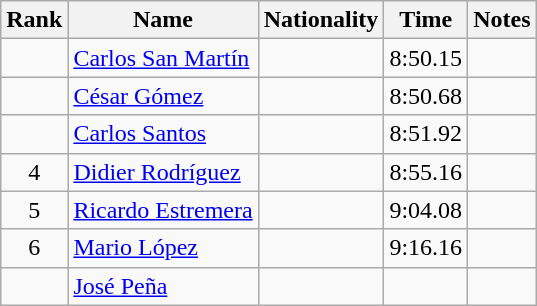<table class="wikitable sortable" style="text-align:center">
<tr>
<th>Rank</th>
<th>Name</th>
<th>Nationality</th>
<th>Time</th>
<th>Notes</th>
</tr>
<tr>
<td></td>
<td align=left><a href='#'>Carlos San Martín</a></td>
<td align=left></td>
<td>8:50.15</td>
<td></td>
</tr>
<tr>
<td></td>
<td align=left><a href='#'>César Gómez</a></td>
<td align=left></td>
<td>8:50.68</td>
<td></td>
</tr>
<tr>
<td></td>
<td align=left><a href='#'>Carlos Santos</a></td>
<td align=left></td>
<td>8:51.92</td>
<td></td>
</tr>
<tr>
<td>4</td>
<td align=left><a href='#'>Didier Rodríguez</a></td>
<td align=left></td>
<td>8:55.16</td>
<td></td>
</tr>
<tr>
<td>5</td>
<td align=left><a href='#'>Ricardo Estremera</a></td>
<td align=left></td>
<td>9:04.08</td>
<td></td>
</tr>
<tr>
<td>6</td>
<td align=left><a href='#'>Mario López</a></td>
<td align=left></td>
<td>9:16.16</td>
<td></td>
</tr>
<tr>
<td></td>
<td align=left><a href='#'>José Peña</a></td>
<td align=left></td>
<td></td>
<td></td>
</tr>
</table>
